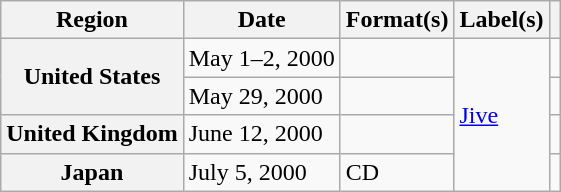<table class="wikitable plainrowheaders">
<tr>
<th scope="col">Region</th>
<th scope="col">Date</th>
<th scope="col">Format(s)</th>
<th scope="col">Label(s)</th>
<th scope="col"></th>
</tr>
<tr>
<th scope="row" rowspan="2">United States</th>
<td>May 1–2, 2000</td>
<td></td>
<td rowspan="4"><a href='#'>Jive</a></td>
<td align="center"></td>
</tr>
<tr>
<td>May 29, 2000</td>
<td></td>
<td align="center"></td>
</tr>
<tr>
<th scope="row">United Kingdom</th>
<td>June 12, 2000</td>
<td></td>
<td align="center"></td>
</tr>
<tr>
<th scope="row">Japan</th>
<td>July 5, 2000</td>
<td>CD</td>
<td align="center"></td>
</tr>
</table>
